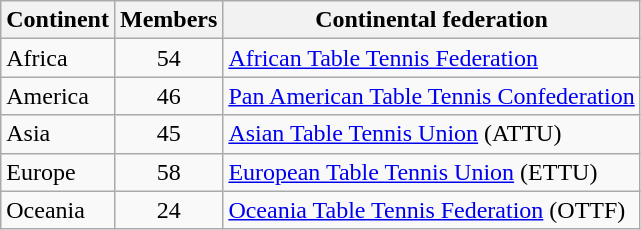<table class="wikitable">
<tr>
<th style="width: 120;">Continent</th>
<th style="width: 80;">Members</th>
<th style="width: 340;">Continental federation</th>
</tr>
<tr>
<td>Africa</td>
<td style="text-align:center;">54</td>
<td><a href='#'>African Table Tennis Federation</a></td>
</tr>
<tr>
<td>America</td>
<td style="text-align:center;">46</td>
<td><a href='#'>Pan American Table Tennis Confederation</a></td>
</tr>
<tr>
<td>Asia</td>
<td style="text-align:center;">45</td>
<td><a href='#'>Asian Table Tennis Union</a> (ATTU)</td>
</tr>
<tr>
<td>Europe</td>
<td style="text-align:center;">58</td>
<td><a href='#'>European Table Tennis Union</a> (ETTU)</td>
</tr>
<tr>
<td>Oceania</td>
<td style="text-align:center;">24</td>
<td><a href='#'>Oceania Table Tennis Federation</a> (OTTF)</td>
</tr>
</table>
